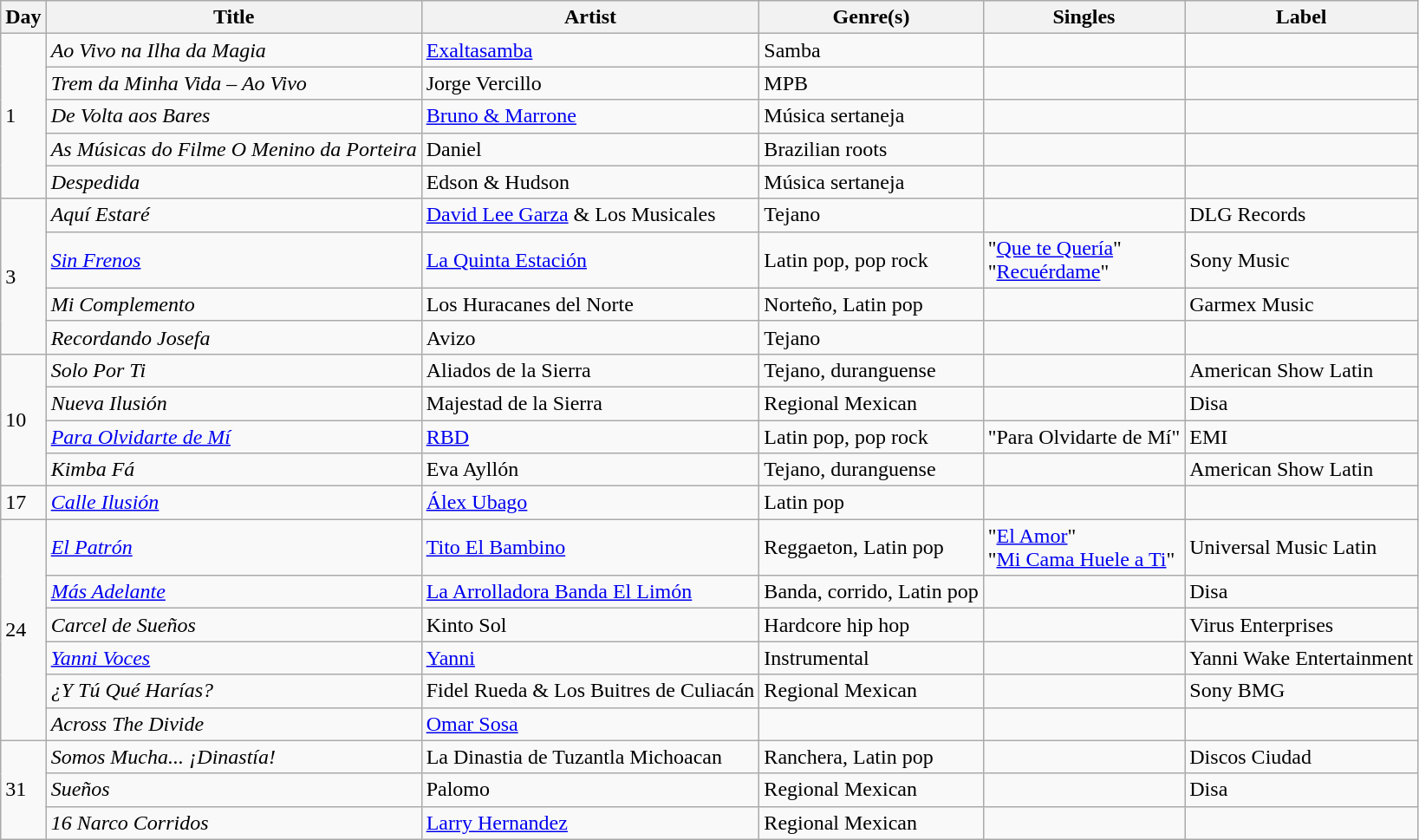<table class="wikitable sortable" style="text-align: left;">
<tr>
<th>Day</th>
<th>Title</th>
<th>Artist</th>
<th>Genre(s)</th>
<th>Singles</th>
<th>Label</th>
</tr>
<tr>
<td rowspan="5">1</td>
<td><em>Ao Vivo na Ilha da Magia</em></td>
<td><a href='#'>Exaltasamba</a></td>
<td>Samba</td>
<td></td>
<td></td>
</tr>
<tr>
<td><em>Trem da Minha Vida – Ao Vivo</em></td>
<td>Jorge Vercillo</td>
<td>MPB</td>
<td></td>
<td></td>
</tr>
<tr>
<td><em>De Volta aos Bares</em></td>
<td><a href='#'>Bruno & Marrone</a></td>
<td>Música sertaneja</td>
<td></td>
<td></td>
</tr>
<tr>
<td><em>As Músicas do Filme O Menino da Porteira</em></td>
<td>Daniel</td>
<td>Brazilian roots</td>
<td></td>
<td></td>
</tr>
<tr>
<td><em>Despedida</em></td>
<td>Edson & Hudson</td>
<td>Música sertaneja</td>
<td></td>
<td></td>
</tr>
<tr>
<td rowspan="4">3</td>
<td><em>Aquí Estaré</em></td>
<td><a href='#'>David Lee Garza</a> & Los Musicales</td>
<td>Tejano</td>
<td></td>
<td>DLG Records</td>
</tr>
<tr>
<td><em><a href='#'>Sin Frenos</a></em></td>
<td><a href='#'>La Quinta Estación</a></td>
<td>Latin pop, pop rock</td>
<td>"<a href='#'>Que te Quería</a>"<br>"<a href='#'>Recuérdame</a>"</td>
<td>Sony Music</td>
</tr>
<tr>
<td><em>Mi Complemento</em></td>
<td>Los Huracanes del Norte</td>
<td>Norteño, Latin pop</td>
<td></td>
<td>Garmex Music</td>
</tr>
<tr>
<td><em>Recordando Josefa</em></td>
<td>Avizo</td>
<td>Tejano</td>
<td></td>
<td></td>
</tr>
<tr>
<td rowspan="4">10</td>
<td><em>Solo Por Ti</em></td>
<td>Aliados de la Sierra</td>
<td>Tejano, duranguense</td>
<td></td>
<td>American Show Latin</td>
</tr>
<tr>
<td><em>Nueva Ilusión</em></td>
<td>Majestad de la Sierra</td>
<td>Regional Mexican</td>
<td></td>
<td>Disa</td>
</tr>
<tr>
<td><em><a href='#'>Para Olvidarte de Mí</a></em></td>
<td><a href='#'>RBD</a></td>
<td>Latin pop, pop rock</td>
<td>"Para Olvidarte de Mí"</td>
<td>EMI</td>
</tr>
<tr>
<td><em>Kimba Fá</em></td>
<td>Eva Ayllón</td>
<td>Tejano, duranguense</td>
<td></td>
<td>American Show Latin</td>
</tr>
<tr>
<td>17</td>
<td><em><a href='#'>Calle Ilusión</a></em></td>
<td><a href='#'>Álex Ubago</a></td>
<td>Latin pop</td>
<td></td>
<td></td>
</tr>
<tr>
<td rowspan="6">24</td>
<td><em><a href='#'>El Patrón</a></em></td>
<td><a href='#'>Tito El Bambino</a></td>
<td>Reggaeton, Latin pop</td>
<td>"<a href='#'>El Amor</a>"<br>"<a href='#'>Mi Cama Huele a Ti</a>"</td>
<td>Universal Music Latin</td>
</tr>
<tr>
<td><em><a href='#'>Más Adelante</a></em></td>
<td><a href='#'>La Arrolladora Banda El Limón</a></td>
<td>Banda, corrido, Latin pop</td>
<td></td>
<td>Disa</td>
</tr>
<tr>
<td><em>Carcel de Sueños</em></td>
<td>Kinto Sol</td>
<td>Hardcore hip hop</td>
<td></td>
<td>Virus Enterprises</td>
</tr>
<tr>
<td><em><a href='#'>Yanni Voces</a></em></td>
<td><a href='#'>Yanni</a></td>
<td>Instrumental</td>
<td></td>
<td>Yanni Wake Entertainment</td>
</tr>
<tr>
<td><em>¿Y Tú Qué Harías?</em></td>
<td>Fidel Rueda & Los Buitres de Culiacán</td>
<td>Regional Mexican</td>
<td></td>
<td>Sony BMG</td>
</tr>
<tr>
<td><em>Across The Divide</em></td>
<td><a href='#'>Omar Sosa</a></td>
<td></td>
<td></td>
<td></td>
</tr>
<tr>
<td rowspan="3">31</td>
<td><em>Somos Mucha... ¡Dinastía!</em></td>
<td>La Dinastia de Tuzantla Michoacan</td>
<td>Ranchera, Latin pop</td>
<td></td>
<td>Discos Ciudad</td>
</tr>
<tr>
<td><em>Sueños</em></td>
<td>Palomo</td>
<td>Regional Mexican</td>
<td></td>
<td>Disa</td>
</tr>
<tr>
<td><em>16 Narco Corridos</em></td>
<td><a href='#'>Larry Hernandez</a></td>
<td>Regional Mexican</td>
<td></td>
<td></td>
</tr>
</table>
